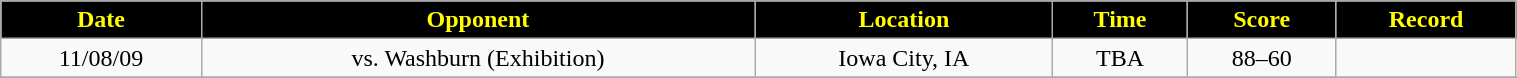<table class="wikitable" width="80%">
<tr align="center"  style=" background:black;color:yellow;">
<td><strong>Date</strong></td>
<td><strong>Opponent</strong></td>
<td><strong>Location</strong></td>
<td><strong>Time</strong></td>
<td><strong>Score</strong></td>
<td><strong>Record</strong></td>
</tr>
<tr align="center" bgcolor="">
<td>11/08/09</td>
<td>vs. Washburn (Exhibition)</td>
<td>Iowa City, IA</td>
<td>TBA</td>
<td>88–60</td>
<td></td>
</tr>
<tr align="center" bgcolor="">
</tr>
</table>
